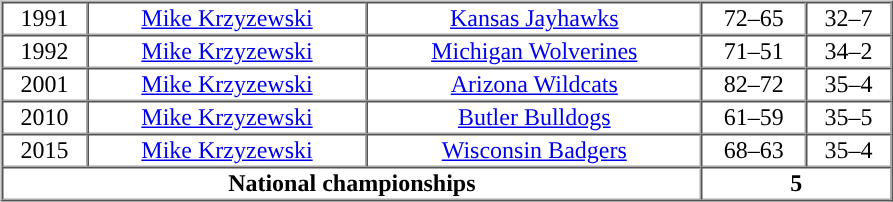<table border="0" width="50%">
<tr>
<td valign="top"><br><table cellpadding="1" border="1" cellspacing="0" width="95%">
<tr align="center">
<td>1991</td>
<td><a href='#'>Mike Krzyzewski</a></td>
<td><a href='#'>Kansas Jayhawks</a></td>
<td>72–65</td>
<td>32–7</td>
</tr>
<tr align="center">
<td>1992</td>
<td><a href='#'>Mike Krzyzewski</a></td>
<td><a href='#'>Michigan Wolverines</a></td>
<td>71–51</td>
<td>34–2</td>
</tr>
<tr align="center">
<td>2001</td>
<td><a href='#'>Mike Krzyzewski</a></td>
<td><a href='#'>Arizona Wildcats</a></td>
<td>82–72</td>
<td>35–4</td>
</tr>
<tr align="center">
<td>2010</td>
<td><a href='#'>Mike Krzyzewski</a></td>
<td><a href='#'>Butler Bulldogs</a></td>
<td>61–59</td>
<td>35–5</td>
</tr>
<tr align="center">
<td>2015</td>
<td><a href='#'>Mike Krzyzewski</a></td>
<td><a href='#'>Wisconsin Badgers</a></td>
<td>68–63</td>
<td>35–4</td>
</tr>
<tr align="center">
<td colspan=3><strong>National championships</strong></td>
<td colspan=2><strong>5</strong></td>
</tr>
</table>
</td>
</tr>
</table>
